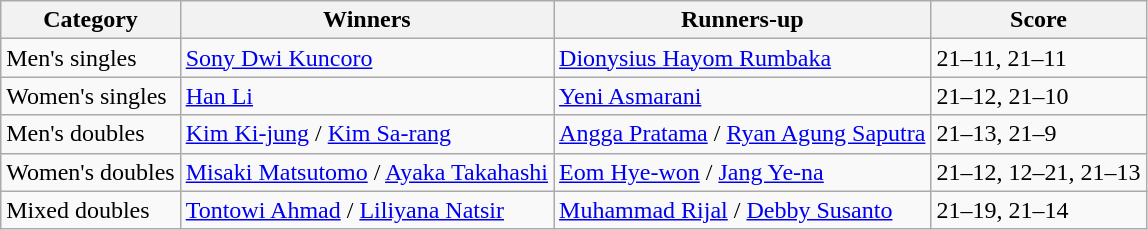<table class=wikitable style="white-space:nowrap;">
<tr>
<th>Category</th>
<th>Winners</th>
<th>Runners-up</th>
<th>Score</th>
</tr>
<tr>
<td>Men's singles</td>
<td> <a href='#'>Sony Dwi Kuncoro</a></td>
<td> <a href='#'>Dionysius Hayom Rumbaka</a></td>
<td>21–11, 21–11</td>
</tr>
<tr>
<td>Women's singles</td>
<td> <a href='#'>Han Li</a></td>
<td> <a href='#'>Yeni Asmarani</a></td>
<td>21–12, 21–10</td>
</tr>
<tr>
<td>Men's doubles</td>
<td> <a href='#'>Kim Ki-jung</a> / <a href='#'>Kim Sa-rang</a></td>
<td> <a href='#'>Angga Pratama</a> / <a href='#'>Ryan Agung Saputra</a></td>
<td>21–13, 21–9</td>
</tr>
<tr>
<td>Women's doubles</td>
<td> <a href='#'>Misaki Matsutomo</a> / <a href='#'>Ayaka Takahashi</a></td>
<td> <a href='#'>Eom Hye-won</a> / <a href='#'>Jang Ye-na</a></td>
<td>21–12, 12–21, 21–13</td>
</tr>
<tr>
<td>Mixed doubles</td>
<td> <a href='#'>Tontowi Ahmad</a> / <a href='#'>Liliyana Natsir</a></td>
<td> <a href='#'>Muhammad Rijal</a> / <a href='#'>Debby Susanto</a></td>
<td>21–19, 21–14</td>
</tr>
</table>
